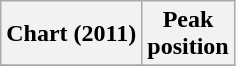<table class="wikitable plainrowheaders sortable">
<tr>
<th scope="col">Chart (2011)</th>
<th scope="col">Peak<br>position</th>
</tr>
<tr>
</tr>
</table>
